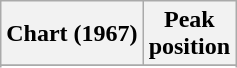<table class="wikitable sortable">
<tr>
<th align="left">Chart (1967)</th>
<th align="center">Peak<br>position</th>
</tr>
<tr>
</tr>
<tr>
</tr>
<tr>
</tr>
<tr>
</tr>
<tr>
</tr>
<tr>
</tr>
</table>
